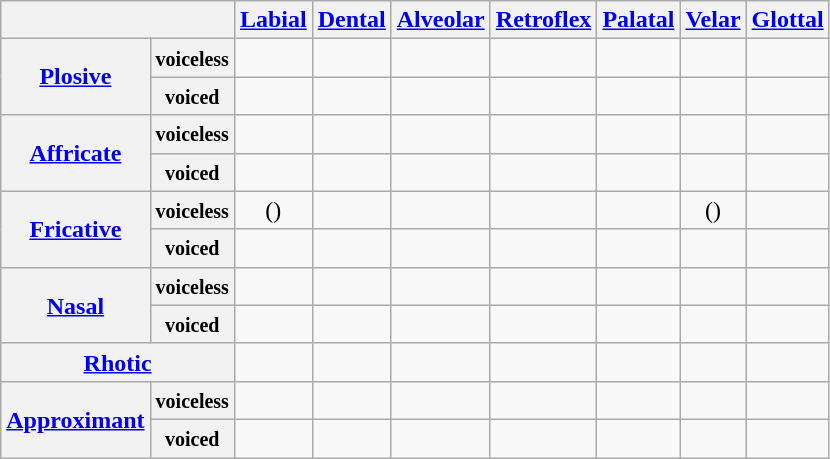<table class="wikitable" style="text-align:center">
<tr>
<th colspan="2"></th>
<th><a href='#'>Labial</a></th>
<th><a href='#'>Dental</a></th>
<th><a href='#'>Alveolar</a></th>
<th><a href='#'>Retroflex</a></th>
<th><a href='#'>Palatal</a></th>
<th><a href='#'>Velar</a></th>
<th><a href='#'>Glottal</a></th>
</tr>
<tr>
<th rowspan="2"><a href='#'>Plosive</a></th>
<th><small>voiceless</small></th>
<td></td>
<td></td>
<td></td>
<td></td>
<td></td>
<td></td>
<td></td>
</tr>
<tr>
<th><small>voiced</small></th>
<td></td>
<td></td>
<td></td>
<td></td>
<td></td>
<td></td>
<td></td>
</tr>
<tr>
<th rowspan="2"><a href='#'>Affricate</a></th>
<th><small>voiceless</small></th>
<td></td>
<td></td>
<td></td>
<td></td>
<td></td>
<td></td>
<td></td>
</tr>
<tr>
<th><small>voiced</small></th>
<td></td>
<td></td>
<td></td>
<td></td>
<td></td>
<td></td>
<td></td>
</tr>
<tr>
<th rowspan="2"><a href='#'>Fricative</a></th>
<th><small>voiceless</small></th>
<td>()</td>
<td></td>
<td></td>
<td></td>
<td></td>
<td>()</td>
<td></td>
</tr>
<tr>
<th><small>voiced</small></th>
<td></td>
<td></td>
<td></td>
<td></td>
<td></td>
<td></td>
<td></td>
</tr>
<tr>
<th rowspan="2"><a href='#'>Nasal</a></th>
<th><small>voiceless</small></th>
<td></td>
<td></td>
<td></td>
<td></td>
<td></td>
<td></td>
<td></td>
</tr>
<tr>
<th><small>voiced</small></th>
<td></td>
<td></td>
<td></td>
<td></td>
<td></td>
<td></td>
<td></td>
</tr>
<tr>
<th colspan="2"><a href='#'>Rhotic</a></th>
<td></td>
<td></td>
<td></td>
<td></td>
<td></td>
<td></td>
<td></td>
</tr>
<tr>
<th rowspan="2"><a href='#'>Approximant</a></th>
<th><small>voiceless</small></th>
<td></td>
<td></td>
<td></td>
<td></td>
<td></td>
<td></td>
<td></td>
</tr>
<tr>
<th><small>voiced</small></th>
<td></td>
<td></td>
<td></td>
<td></td>
<td></td>
<td></td>
<td></td>
</tr>
</table>
